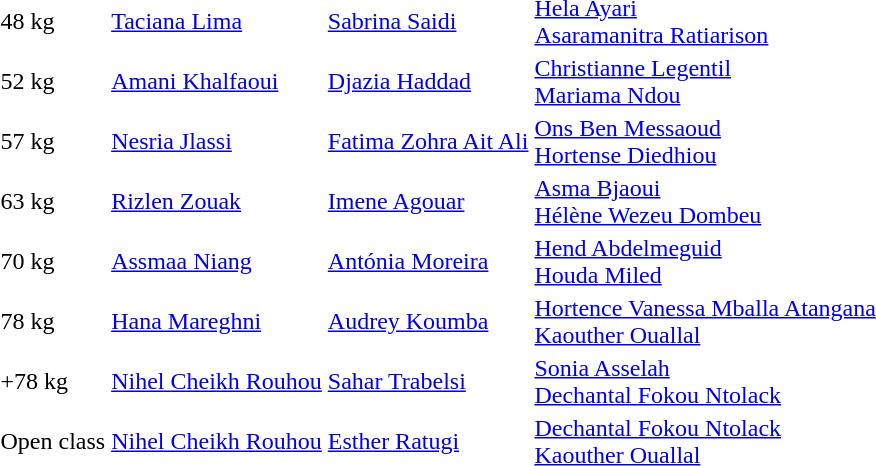<table>
<tr>
<td>48 kg</td>
<td> <a href='#'>Taciana Lima</a></td>
<td> <a href='#'>Sabrina Saidi</a></td>
<td> <a href='#'>Hela Ayari</a> <br>  <a href='#'>Asaramanitra Ratiarison</a></td>
</tr>
<tr>
<td>52 kg</td>
<td> <a href='#'>Amani Khalfaoui</a></td>
<td> <a href='#'>Djazia Haddad</a></td>
<td> <a href='#'>Christianne Legentil</a> <br>  <a href='#'>Mariama Ndou</a></td>
</tr>
<tr>
<td>57 kg</td>
<td> <a href='#'>Nesria Jlassi</a></td>
<td> <a href='#'>Fatima Zohra Ait Ali</a></td>
<td> <a href='#'>Ons Ben Messaoud</a> <br>  <a href='#'>Hortense Diedhiou</a></td>
</tr>
<tr>
<td>63 kg</td>
<td> <a href='#'>Rizlen Zouak</a></td>
<td> <a href='#'>Imene Agouar</a></td>
<td> <a href='#'>Asma Bjaoui</a> <br>  <a href='#'>Hélène Wezeu Dombeu</a></td>
</tr>
<tr>
<td>70 kg</td>
<td> <a href='#'>Assmaa Niang</a></td>
<td> <a href='#'>Antónia Moreira</a></td>
<td> <a href='#'>Hend Abdelmeguid</a> <br>  <a href='#'>Houda Miled</a></td>
</tr>
<tr>
<td>78 kg</td>
<td> <a href='#'>Hana Mareghni</a></td>
<td> <a href='#'>Audrey Koumba</a></td>
<td> <a href='#'>Hortence Vanessa Mballa Atangana</a> <br>  <a href='#'>Kaouther Ouallal</a></td>
</tr>
<tr>
<td>+78 kg</td>
<td> <a href='#'>Nihel Cheikh Rouhou</a></td>
<td> <a href='#'>Sahar Trabelsi</a></td>
<td> <a href='#'>Sonia Asselah</a> <br>  <a href='#'>Dechantal Fokou Ntolack</a></td>
</tr>
<tr>
<td>Open class</td>
<td> <a href='#'>Nihel Cheikh Rouhou</a></td>
<td> <a href='#'>Esther Ratugi</a></td>
<td> <a href='#'>Dechantal Fokou Ntolack</a> <br>  <a href='#'>Kaouther Ouallal</a></td>
</tr>
</table>
